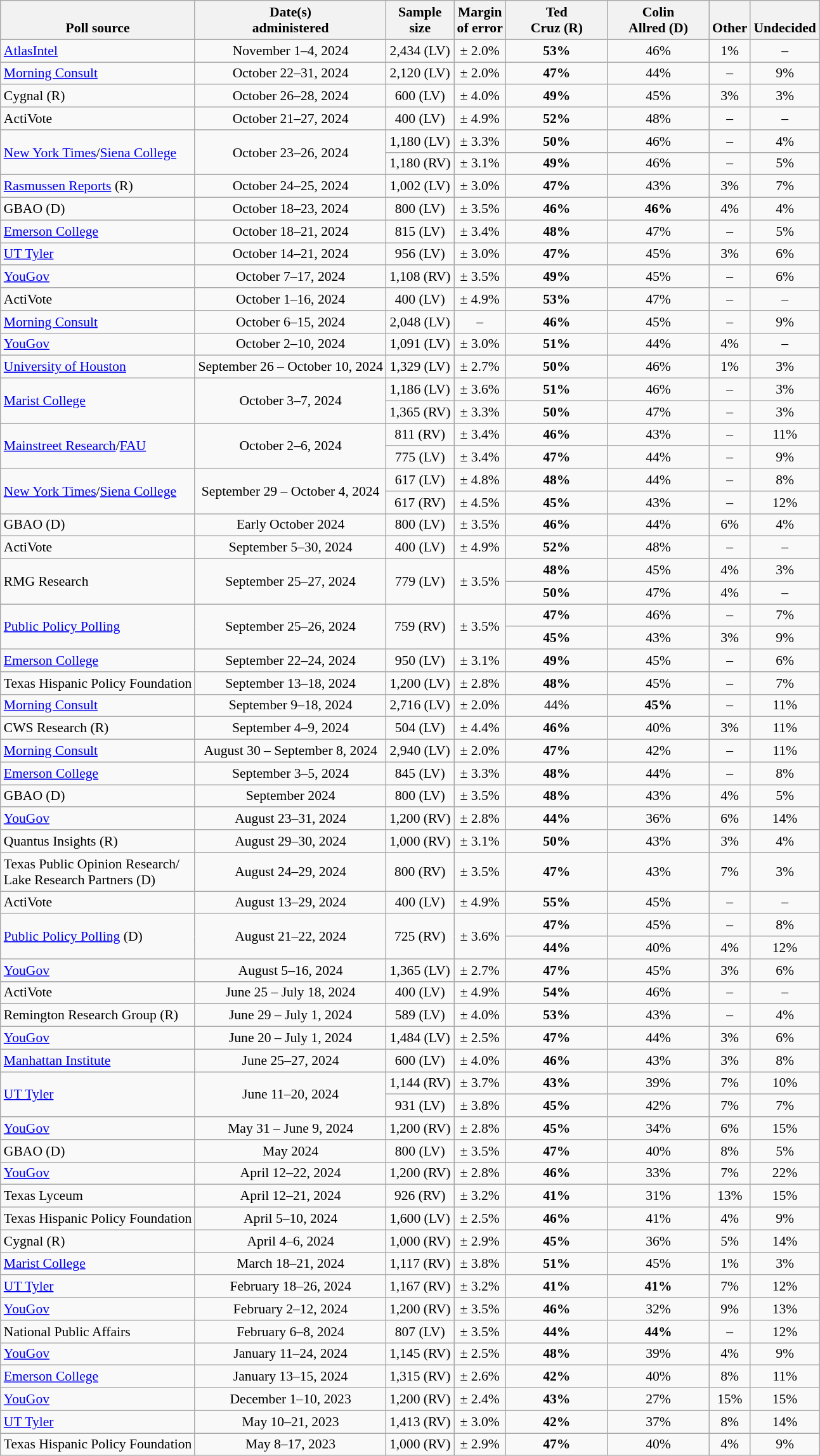<table class="wikitable" style="font-size:90%;text-align:center;">
<tr valign=bottom>
<th>Poll source</th>
<th>Date(s)<br>administered</th>
<th>Sample<br>size</th>
<th>Margin<br>of error</th>
<th style="width:100px;">Ted<br>Cruz (R)</th>
<th style="width:100px;">Colin<br>Allred (D)</th>
<th>Other</th>
<th>Undecided</th>
</tr>
<tr>
<td style="text-align:left;"><a href='#'>AtlasIntel</a></td>
<td>November 1–4, 2024</td>
<td>2,434 (LV)</td>
<td>± 2.0%</td>
<td><strong>53%</strong></td>
<td>46%</td>
<td>1%</td>
<td>–</td>
</tr>
<tr>
<td style="text-align:left;"><a href='#'>Morning Consult</a></td>
<td>October 22–31, 2024</td>
<td>2,120 (LV)</td>
<td>± 2.0%</td>
<td><strong>47%</strong></td>
<td>44%</td>
<td>–</td>
<td>9%</td>
</tr>
<tr>
<td style="text-align:left;">Cygnal (R)</td>
<td>October 26–28, 2024</td>
<td>600 (LV)</td>
<td>± 4.0%</td>
<td><strong>49%</strong></td>
<td>45%</td>
<td>3%</td>
<td>3%</td>
</tr>
<tr>
<td style="text-align:left;">ActiVote</td>
<td>October 21–27, 2024</td>
<td>400 (LV)</td>
<td>± 4.9%</td>
<td><strong>52%</strong></td>
<td>48%</td>
<td>–</td>
<td>–</td>
</tr>
<tr>
<td rowspan="2" style="text-align:left;"><a href='#'>New York Times</a>/<a href='#'>Siena College</a></td>
<td rowspan="2">October 23–26, 2024</td>
<td>1,180 (LV)</td>
<td>± 3.3%</td>
<td><strong>50%</strong></td>
<td>46%</td>
<td>–</td>
<td>4%</td>
</tr>
<tr>
<td>1,180 (RV)</td>
<td>± 3.1%</td>
<td><strong>49%</strong></td>
<td>46%</td>
<td>–</td>
<td>5%</td>
</tr>
<tr>
<td style="text-align:left;"><a href='#'>Rasmussen Reports</a> (R)</td>
<td>October 24–25, 2024</td>
<td>1,002 (LV)</td>
<td>± 3.0%</td>
<td><strong>47%</strong></td>
<td>43%</td>
<td>3%</td>
<td>7%</td>
</tr>
<tr>
<td style="text-align:left;">GBAO (D)</td>
<td>October 18–23, 2024</td>
<td>800 (LV)</td>
<td>± 3.5%</td>
<td><strong>46%</strong></td>
<td><strong>46%</strong></td>
<td>4%</td>
<td>4%</td>
</tr>
<tr>
<td style="text-align:left;"><a href='#'>Emerson College</a></td>
<td>October 18–21, 2024</td>
<td>815 (LV)</td>
<td>± 3.4%</td>
<td><strong>48%</strong></td>
<td>47%</td>
<td>–</td>
<td>5%</td>
</tr>
<tr>
<td style="text-align:left;"><a href='#'>UT Tyler</a></td>
<td>October 14–21, 2024</td>
<td>956 (LV)</td>
<td>± 3.0%</td>
<td><strong>47%</strong></td>
<td>45%</td>
<td>3%</td>
<td>6%</td>
</tr>
<tr>
<td style="text-align:left;"><a href='#'>YouGov</a></td>
<td>October 7–17, 2024</td>
<td>1,108 (RV)</td>
<td>± 3.5%</td>
<td><strong>49%</strong></td>
<td>45%</td>
<td>–</td>
<td>6%</td>
</tr>
<tr>
<td style="text-align:left;">ActiVote</td>
<td>October 1–16, 2024</td>
<td>400 (LV)</td>
<td>± 4.9%</td>
<td><strong>53%</strong></td>
<td>47%</td>
<td>–</td>
<td>–</td>
</tr>
<tr>
<td style="text-align:left;"><a href='#'>Morning Consult</a></td>
<td>October 6–15, 2024</td>
<td>2,048 (LV)</td>
<td>–</td>
<td><strong>46%</strong></td>
<td>45%</td>
<td>–</td>
<td>9%</td>
</tr>
<tr>
<td style="text-align:left;"><a href='#'>YouGov</a></td>
<td>October 2–10, 2024</td>
<td>1,091 (LV)</td>
<td>± 3.0%</td>
<td><strong>51%</strong></td>
<td>44%</td>
<td>4%</td>
<td>–</td>
</tr>
<tr>
<td style="text-align:left;"><a href='#'>University of Houston</a></td>
<td>September 26 – October 10, 2024</td>
<td>1,329 (LV)</td>
<td>± 2.7%</td>
<td><strong>50%</strong></td>
<td>46%</td>
<td>1%</td>
<td>3%</td>
</tr>
<tr>
<td rowspan="2" style="text-align:left;"><a href='#'>Marist College</a></td>
<td rowspan="2">October 3–7, 2024</td>
<td>1,186 (LV)</td>
<td>± 3.6%</td>
<td><strong>51%</strong></td>
<td>46%</td>
<td>–</td>
<td>3%</td>
</tr>
<tr>
<td>1,365 (RV)</td>
<td>± 3.3%</td>
<td><strong>50%</strong></td>
<td>47%</td>
<td>–</td>
<td>3%</td>
</tr>
<tr>
<td style="text-align:left;" rowspan="2"><a href='#'>Mainstreet Research</a>/<a href='#'>FAU</a></td>
<td rowspan="2">October 2–6, 2024</td>
<td>811 (RV)</td>
<td>± 3.4%</td>
<td><strong>46%</strong></td>
<td>43%</td>
<td>–</td>
<td>11%</td>
</tr>
<tr>
<td>775 (LV)</td>
<td>± 3.4%</td>
<td><strong>47%</strong></td>
<td>44%</td>
<td>–</td>
<td>9%</td>
</tr>
<tr>
<td style="text-align:left;" rowspan="2"><a href='#'>New York Times</a>/<a href='#'>Siena College</a></td>
<td rowspan="2">September 29 – October 4, 2024</td>
<td>617 (LV)</td>
<td>± 4.8%</td>
<td><strong>48%</strong></td>
<td>44%</td>
<td>–</td>
<td>8%</td>
</tr>
<tr>
<td>617 (RV)</td>
<td>± 4.5%</td>
<td><strong>45%</strong></td>
<td>43%</td>
<td>–</td>
<td>12%</td>
</tr>
<tr>
<td style="text-align:left;">GBAO (D)</td>
<td>Early October 2024</td>
<td>800 (LV)</td>
<td>± 3.5%</td>
<td><strong>46%</strong></td>
<td>44%</td>
<td>6%</td>
<td>4%</td>
</tr>
<tr>
<td style="text-align:left;">ActiVote</td>
<td>September 5–30, 2024</td>
<td>400 (LV)</td>
<td>± 4.9%</td>
<td><strong>52%</strong></td>
<td>48%</td>
<td>–</td>
<td>–</td>
</tr>
<tr>
<td style="text-align:left;" rowspan="2">RMG Research</td>
<td rowspan="2">September 25–27, 2024</td>
<td rowspan="2">779 (LV)</td>
<td rowspan="2">± 3.5%</td>
<td><strong>48%</strong></td>
<td>45%</td>
<td>4%</td>
<td>3%</td>
</tr>
<tr>
<td><strong>50%</strong></td>
<td>47%</td>
<td>4%</td>
<td>–</td>
</tr>
<tr>
<td style="text-align:left;" rowspan="2"><a href='#'>Public Policy Polling</a></td>
<td rowspan="2">September 25–26, 2024</td>
<td rowspan="2">759 (RV)</td>
<td rowspan="2">± 3.5%</td>
<td><strong>47%</strong></td>
<td>46%</td>
<td>–</td>
<td>7%</td>
</tr>
<tr>
<td><strong>45%</strong></td>
<td>43%</td>
<td>3%</td>
<td>9%</td>
</tr>
<tr>
<td style="text-align:left;"><a href='#'>Emerson College</a></td>
<td>September 22–24, 2024</td>
<td>950 (LV)</td>
<td>± 3.1%</td>
<td><strong>49%</strong></td>
<td>45%</td>
<td>–</td>
<td>6%</td>
</tr>
<tr>
<td style="text-align:left;">Texas Hispanic Policy Foundation</td>
<td>September 13–18, 2024</td>
<td>1,200 (LV)</td>
<td>± 2.8%</td>
<td><strong>48%</strong></td>
<td>45%</td>
<td>–</td>
<td>7%</td>
</tr>
<tr>
<td style="text-align:left;"><a href='#'>Morning Consult</a></td>
<td>September 9–18, 2024</td>
<td>2,716 (LV)</td>
<td>± 2.0%</td>
<td>44%</td>
<td><strong>45%</strong></td>
<td>–</td>
<td>11%</td>
</tr>
<tr>
<td style="text-align:left;">CWS Research (R)</td>
<td>September 4–9, 2024</td>
<td>504 (LV)</td>
<td>± 4.4%</td>
<td><strong>46%</strong></td>
<td>40%</td>
<td>3%</td>
<td>11%</td>
</tr>
<tr>
<td style="text-align:left;"><a href='#'>Morning Consult</a></td>
<td>August 30 – September 8, 2024</td>
<td>2,940 (LV)</td>
<td>± 2.0%</td>
<td><strong>47%</strong></td>
<td>42%</td>
<td>–</td>
<td>11%</td>
</tr>
<tr>
<td style="text-align:left;"><a href='#'>Emerson College</a></td>
<td>September 3–5, 2024</td>
<td>845 (LV)</td>
<td>± 3.3%</td>
<td><strong>48%</strong></td>
<td>44%</td>
<td>–</td>
<td>8%</td>
</tr>
<tr>
<td style="text-align:left;">GBAO (D)</td>
<td>September 2024</td>
<td>800 (LV)</td>
<td>± 3.5%</td>
<td><strong>48%</strong></td>
<td>43%</td>
<td>4%</td>
<td>5%</td>
</tr>
<tr>
<td style="text-align:left;"><a href='#'>YouGov</a></td>
<td data-sort-value="2024-08-22">August 23–31, 2024</td>
<td>1,200 (RV)</td>
<td>± 2.8%</td>
<td><strong>44%</strong></td>
<td>36%</td>
<td>6%</td>
<td>14%</td>
</tr>
<tr>
<td style="text-align:left;">Quantus Insights (R)</td>
<td>August 29–30, 2024</td>
<td>1,000 (RV)</td>
<td>± 3.1%</td>
<td><strong>50%</strong></td>
<td>43%</td>
<td>3%</td>
<td>4%</td>
</tr>
<tr>
<td style="text-align:left;">Texas Public Opinion Research/<br>Lake Research Partners (D)</td>
<td>August 24–29, 2024</td>
<td>800 (RV)</td>
<td>± 3.5%</td>
<td><strong>47%</strong></td>
<td>43%</td>
<td>7%</td>
<td>3%</td>
</tr>
<tr>
<td style="text-align:left;">ActiVote</td>
<td data-sort-value="2024-08-30">August 13–29, 2024</td>
<td>400 (LV)</td>
<td>± 4.9%</td>
<td><strong>55%</strong></td>
<td>45%</td>
<td>–</td>
<td>–</td>
</tr>
<tr>
<td rowspan="2" style="text-align:left;"><a href='#'>Public Policy Polling</a> (D)</td>
<td rowspan="2">August 21–22, 2024</td>
<td rowspan="2">725 (RV)</td>
<td rowspan="2">± 3.6%</td>
<td><strong>47%</strong></td>
<td>45%</td>
<td>–</td>
<td>8%</td>
</tr>
<tr>
<td><strong>44%</strong></td>
<td>40%</td>
<td>4%</td>
<td>12%</td>
</tr>
<tr>
<td style="text-align:left;"><a href='#'>YouGov</a></td>
<td>August 5–16, 2024</td>
<td>1,365 (LV)</td>
<td>± 2.7%</td>
<td><strong>47%</strong></td>
<td>45%</td>
<td>3%</td>
<td>6%</td>
</tr>
<tr>
<td style="text-align:left;">ActiVote</td>
<td>June 25 – July 18, 2024</td>
<td>400 (LV)</td>
<td>± 4.9%</td>
<td><strong>54%</strong></td>
<td>46%</td>
<td>–</td>
<td>–</td>
</tr>
<tr>
<td style="text-align:left;">Remington Research Group (R)</td>
<td>June 29 – July 1, 2024</td>
<td>589 (LV)</td>
<td>± 4.0%</td>
<td><strong>53%</strong></td>
<td>43%</td>
<td>–</td>
<td>4%</td>
</tr>
<tr>
<td style="text-align:left;"><a href='#'>YouGov</a></td>
<td>June 20 – July 1, 2024</td>
<td>1,484 (LV)</td>
<td>± 2.5%</td>
<td><strong>47%</strong></td>
<td>44%</td>
<td>3%</td>
<td>6%</td>
</tr>
<tr>
<td style="text-align:left;"><a href='#'>Manhattan Institute</a></td>
<td>June 25–27, 2024</td>
<td>600 (LV)</td>
<td>± 4.0%</td>
<td><strong>46%</strong></td>
<td>43%</td>
<td>3%</td>
<td>8%</td>
</tr>
<tr>
<td style="text-align:left;" rowspan="2"><a href='#'>UT Tyler</a></td>
<td rowspan="2">June 11–20, 2024</td>
<td>1,144 (RV)</td>
<td>± 3.7%</td>
<td><strong>43%</strong></td>
<td>39%</td>
<td>7%</td>
<td>10%</td>
</tr>
<tr>
<td>931 (LV)</td>
<td>± 3.8%</td>
<td><strong>45%</strong></td>
<td>42%</td>
<td>7%</td>
<td>7%</td>
</tr>
<tr>
<td style="text-align:left;"><a href='#'>YouGov</a></td>
<td>May 31 – June 9, 2024</td>
<td>1,200 (RV)</td>
<td>± 2.8%</td>
<td><strong>45%</strong></td>
<td>34%</td>
<td>6%</td>
<td>15%</td>
</tr>
<tr>
<td style="text-align:left;">GBAO (D)</td>
<td>May 2024</td>
<td>800 (LV)</td>
<td>± 3.5%</td>
<td><strong>47%</strong></td>
<td>40%</td>
<td>8%</td>
<td>5%</td>
</tr>
<tr>
<td style="text-align:left;"><a href='#'>YouGov</a></td>
<td>April 12–22, 2024</td>
<td>1,200 (RV)</td>
<td>± 2.8%</td>
<td><strong>46%</strong></td>
<td>33%</td>
<td>7%</td>
<td>22%</td>
</tr>
<tr>
<td style="text-align:left;">Texas Lyceum</td>
<td>April 12–21, 2024</td>
<td>926 (RV)</td>
<td>± 3.2%</td>
<td><strong>41%</strong></td>
<td>31%</td>
<td>13%</td>
<td>15%</td>
</tr>
<tr>
<td style="text-align:left;">Texas Hispanic Policy Foundation</td>
<td>April 5–10, 2024</td>
<td>1,600 (LV)</td>
<td>± 2.5%</td>
<td><strong>46%</strong></td>
<td>41%</td>
<td>4%</td>
<td>9%</td>
</tr>
<tr>
<td style="text-align:left;">Cygnal (R)</td>
<td>April 4–6, 2024</td>
<td>1,000 (RV)</td>
<td>± 2.9%</td>
<td><strong>45%</strong></td>
<td>36%</td>
<td>5%</td>
<td>14%</td>
</tr>
<tr>
<td style="text-align:left;"><a href='#'>Marist College</a></td>
<td>March 18–21, 2024</td>
<td>1,117 (RV)</td>
<td>± 3.8%</td>
<td><strong>51%</strong></td>
<td>45%</td>
<td>1%</td>
<td>3%</td>
</tr>
<tr>
<td style="text-align:left;"><a href='#'>UT Tyler</a></td>
<td>February 18–26, 2024</td>
<td>1,167 (RV)</td>
<td>± 3.2%</td>
<td><strong>41%</strong></td>
<td><strong>41%</strong></td>
<td>7%</td>
<td>12%</td>
</tr>
<tr>
<td style="text-align:left;"><a href='#'>YouGov</a></td>
<td>February 2–12, 2024</td>
<td>1,200 (RV)</td>
<td>± 3.5%</td>
<td><strong>46%</strong></td>
<td>32%</td>
<td>9%</td>
<td>13%</td>
</tr>
<tr>
<td style="text-align:left;">National Public Affairs</td>
<td>February 6–8, 2024</td>
<td>807 (LV)</td>
<td>± 3.5%</td>
<td><strong>44%</strong></td>
<td><strong>44%</strong></td>
<td>–</td>
<td>12%</td>
</tr>
<tr>
<td style="text-align:left;"><a href='#'>YouGov</a></td>
<td>January 11–24, 2024</td>
<td>1,145 (RV)</td>
<td>± 2.5%</td>
<td><strong>48%</strong></td>
<td>39%</td>
<td>4%</td>
<td>9%</td>
</tr>
<tr>
<td style="text-align:left;"><a href='#'>Emerson College</a></td>
<td>January 13–15, 2024</td>
<td>1,315 (RV)</td>
<td>± 2.6%</td>
<td><strong>42%</strong></td>
<td>40%</td>
<td>8%</td>
<td>11%</td>
</tr>
<tr>
<td style="text-align:left;"><a href='#'>YouGov</a></td>
<td>December 1–10, 2023</td>
<td>1,200 (RV)</td>
<td>± 2.4%</td>
<td><strong>43%</strong></td>
<td>27%</td>
<td>15%</td>
<td>15%</td>
</tr>
<tr>
<td style="text-align:left;"><a href='#'>UT Tyler</a></td>
<td>May 10–21, 2023</td>
<td>1,413 (RV)</td>
<td>± 3.0%</td>
<td><strong>42%</strong></td>
<td>37%</td>
<td>8%</td>
<td>14%</td>
</tr>
<tr>
<td style="text-align:left;">Texas Hispanic Policy Foundation</td>
<td>May 8–17, 2023</td>
<td>1,000 (RV)</td>
<td>± 2.9%</td>
<td><strong>47%</strong></td>
<td>40%</td>
<td>4%</td>
<td>9%</td>
</tr>
</table>
